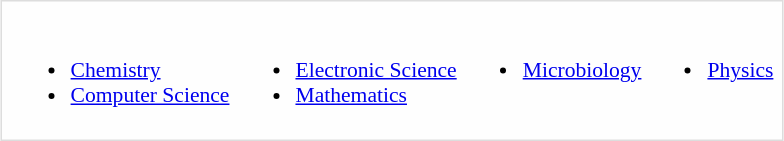<table style="border:1px solid #ddd; background:#fefefe; padding:3px; margin:0; margin:auto;">
<tr style="vertical-align:top; font-size:90%;">
<td><br><ul><li><a href='#'>Chemistry</a></li><li><a href='#'>Computer Science</a></li></ul></td>
<td><br><ul><li><a href='#'>Electronic Science</a></li><li><a href='#'>Mathematics</a></li></ul></td>
<td><br><ul><li><a href='#'>Microbiology</a></li></ul></td>
<td><br><ul><li><a href='#'>Physics</a></li></ul></td>
</tr>
</table>
